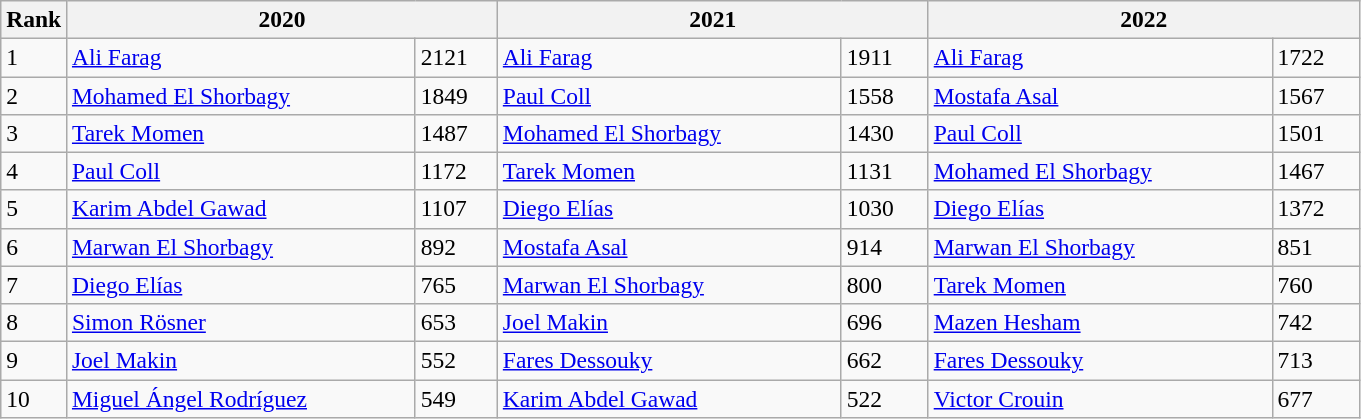<table class=wikitable style="font-size:98%;">
<tr>
<th>Rank</th>
<th colspan="2" style="width:280px;">2020</th>
<th colspan="2" style="width:280px;">2021</th>
<th colspan="2" style="width:280px;">2022</th>
</tr>
<tr>
<td>1</td>
<td> <a href='#'>Ali Farag</a></td>
<td>2121</td>
<td> <a href='#'>Ali Farag</a></td>
<td>1911</td>
<td> <a href='#'>Ali Farag</a></td>
<td>1722</td>
</tr>
<tr>
<td>2</td>
<td> <a href='#'>Mohamed El Shorbagy</a></td>
<td>1849</td>
<td> <a href='#'>Paul Coll</a></td>
<td>1558</td>
<td> <a href='#'>Mostafa Asal</a></td>
<td>1567</td>
</tr>
<tr>
<td>3</td>
<td> <a href='#'>Tarek Momen</a></td>
<td>1487</td>
<td> <a href='#'>Mohamed El Shorbagy</a></td>
<td>1430</td>
<td> <a href='#'>Paul Coll</a></td>
<td>1501</td>
</tr>
<tr>
<td>4</td>
<td> <a href='#'>Paul Coll</a></td>
<td>1172</td>
<td> <a href='#'>Tarek Momen</a></td>
<td>1131</td>
<td> <a href='#'>Mohamed El Shorbagy</a></td>
<td>1467</td>
</tr>
<tr>
<td>5</td>
<td> <a href='#'>Karim Abdel Gawad</a></td>
<td>1107</td>
<td> <a href='#'>Diego Elías</a></td>
<td>1030</td>
<td> <a href='#'>Diego Elías</a></td>
<td>1372</td>
</tr>
<tr>
<td>6</td>
<td> <a href='#'>Marwan El Shorbagy</a></td>
<td>892</td>
<td> <a href='#'>Mostafa Asal</a></td>
<td>914</td>
<td> <a href='#'>Marwan El Shorbagy</a></td>
<td>851</td>
</tr>
<tr>
<td>7</td>
<td> <a href='#'>Diego Elías</a></td>
<td>765</td>
<td> <a href='#'>Marwan El Shorbagy</a></td>
<td>800</td>
<td> <a href='#'>Tarek Momen</a></td>
<td>760</td>
</tr>
<tr>
<td>8</td>
<td> <a href='#'>Simon Rösner</a></td>
<td>653</td>
<td> <a href='#'>Joel Makin</a></td>
<td>696</td>
<td> <a href='#'>Mazen Hesham</a></td>
<td>742</td>
</tr>
<tr>
<td>9</td>
<td> <a href='#'>Joel Makin</a></td>
<td>552</td>
<td> <a href='#'>Fares Dessouky</a></td>
<td>662</td>
<td> <a href='#'>Fares Dessouky</a></td>
<td>713</td>
</tr>
<tr>
<td>10</td>
<td> <a href='#'>Miguel Ángel Rodríguez</a></td>
<td>549</td>
<td> <a href='#'>Karim Abdel Gawad</a></td>
<td>522</td>
<td> <a href='#'>Victor Crouin</a></td>
<td>677</td>
</tr>
</table>
